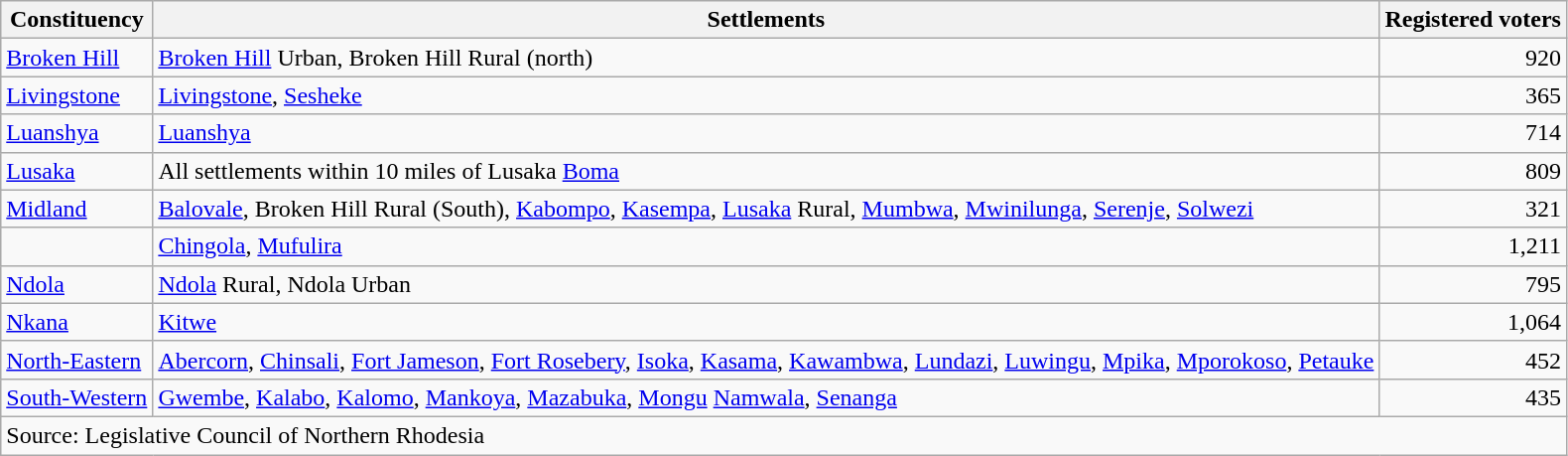<table class=wikitable>
<tr>
<th>Constituency</th>
<th>Settlements</th>
<th>Registered voters</th>
</tr>
<tr>
<td><a href='#'>Broken Hill</a></td>
<td><a href='#'>Broken Hill</a> Urban, Broken Hill Rural (north)</td>
<td align=right>920</td>
</tr>
<tr>
<td><a href='#'>Livingstone</a></td>
<td><a href='#'>Livingstone</a>, <a href='#'>Sesheke</a></td>
<td align=right>365</td>
</tr>
<tr>
<td><a href='#'>Luanshya</a></td>
<td><a href='#'>Luanshya</a></td>
<td align=right>714</td>
</tr>
<tr>
<td><a href='#'>Lusaka</a></td>
<td>All settlements within 10 miles of Lusaka <a href='#'>Boma</a></td>
<td align=right>809</td>
</tr>
<tr>
<td><a href='#'>Midland</a></td>
<td><a href='#'>Balovale</a>, Broken Hill Rural (South), <a href='#'>Kabompo</a>, <a href='#'>Kasempa</a>, <a href='#'>Lusaka</a> Rural, <a href='#'>Mumbwa</a>, <a href='#'>Mwinilunga</a>, <a href='#'>Serenje</a>, <a href='#'>Solwezi</a></td>
<td align=right>321</td>
</tr>
<tr>
<td></td>
<td><a href='#'>Chingola</a>, <a href='#'>Mufulira</a></td>
<td align=right>1,211</td>
</tr>
<tr>
<td><a href='#'>Ndola</a></td>
<td><a href='#'>Ndola</a> Rural, Ndola Urban</td>
<td align=right>795</td>
</tr>
<tr>
<td><a href='#'>Nkana</a></td>
<td><a href='#'>Kitwe</a></td>
<td align=right>1,064</td>
</tr>
<tr>
<td><a href='#'>North-Eastern</a></td>
<td><a href='#'>Abercorn</a>, <a href='#'>Chinsali</a>, <a href='#'>Fort Jameson</a>, <a href='#'>Fort Rosebery</a>, <a href='#'>Isoka</a>, <a href='#'>Kasama</a>, <a href='#'>Kawambwa</a>, <a href='#'>Lundazi</a>, <a href='#'>Luwingu</a>, <a href='#'>Mpika</a>, <a href='#'>Mporokoso</a>, <a href='#'>Petauke</a></td>
<td align=right>452</td>
</tr>
<tr>
<td><a href='#'>South-Western</a></td>
<td><a href='#'>Gwembe</a>, <a href='#'>Kalabo</a>, <a href='#'>Kalomo</a>, <a href='#'>Mankoya</a>, <a href='#'>Mazabuka</a>, <a href='#'>Mongu</a> <a href='#'>Namwala</a>, <a href='#'>Senanga</a></td>
<td align=right>435</td>
</tr>
<tr>
<td colspan=3>Source: Legislative Council of Northern Rhodesia</td>
</tr>
</table>
